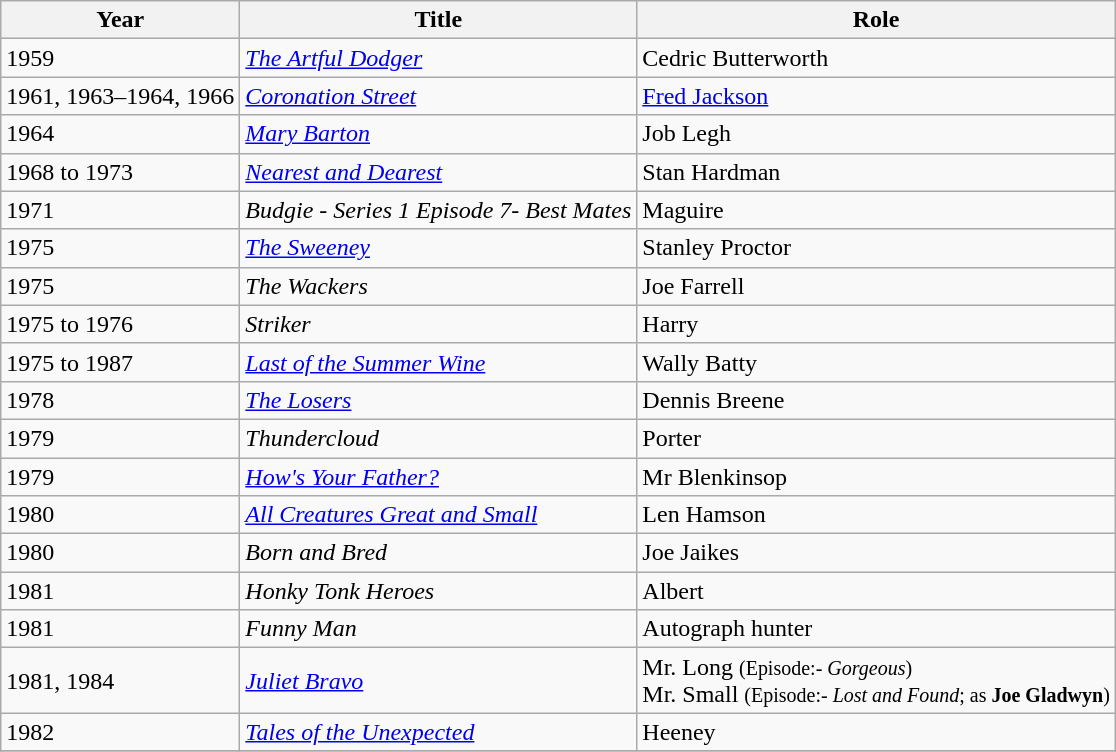<table class="wikitable">
<tr>
<th>Year</th>
<th>Title</th>
<th>Role</th>
</tr>
<tr>
<td>1959</td>
<td><em><a href='#'>The Artful Dodger</a></em></td>
<td>Cedric Butterworth</td>
</tr>
<tr>
<td>1961, 1963–1964, 1966</td>
<td><em><a href='#'>Coronation Street</a></em></td>
<td><a href='#'>Fred Jackson</a></td>
</tr>
<tr>
<td>1964</td>
<td><em><a href='#'>Mary Barton</a></em></td>
<td>Job Legh</td>
</tr>
<tr>
<td>1968 to 1973</td>
<td><em><a href='#'>Nearest and Dearest</a></em></td>
<td>Stan Hardman</td>
</tr>
<tr>
<td>1971</td>
<td><em>Budgie - Series 1 Episode 7- Best Mates</em></td>
<td>Maguire</td>
</tr>
<tr>
<td>1975</td>
<td><em><a href='#'>The Sweeney</a></em></td>
<td>Stanley Proctor</td>
</tr>
<tr>
<td>1975</td>
<td><em>The Wackers</em></td>
<td>Joe Farrell</td>
</tr>
<tr>
<td>1975 to 1976</td>
<td><em>Striker</em></td>
<td>Harry</td>
</tr>
<tr>
<td>1975 to 1987</td>
<td><em><a href='#'>Last of the Summer Wine</a></em></td>
<td>Wally Batty</td>
</tr>
<tr>
<td>1978</td>
<td><em><a href='#'>The Losers</a></em></td>
<td>Dennis Breene</td>
</tr>
<tr>
<td>1979</td>
<td><em>Thundercloud</em></td>
<td>Porter</td>
</tr>
<tr>
<td>1979</td>
<td><em><a href='#'>How's Your Father?</a></em></td>
<td>Mr Blenkinsop</td>
</tr>
<tr>
<td>1980</td>
<td><em><a href='#'>All Creatures Great and Small</a></em></td>
<td>Len Hamson</td>
</tr>
<tr>
<td>1980</td>
<td><em>Born and Bred</em></td>
<td>Joe Jaikes</td>
</tr>
<tr>
<td>1981</td>
<td><em>Honky Tonk Heroes</em></td>
<td>Albert</td>
</tr>
<tr>
<td>1981</td>
<td><em>Funny Man</em></td>
<td>Autograph hunter</td>
</tr>
<tr>
<td>1981, 1984</td>
<td><em><a href='#'>Juliet Bravo</a></em></td>
<td>Mr. Long <small>(Episode:- <em>Gorgeous</em>)</small><br>Mr. Small <small>(Episode:- <em>Lost and Found</em>; as <strong>Joe Gladwyn</strong>)</small></td>
</tr>
<tr>
<td>1982</td>
<td><em><a href='#'>Tales of the Unexpected</a></em></td>
<td>Heeney</td>
</tr>
<tr>
</tr>
</table>
